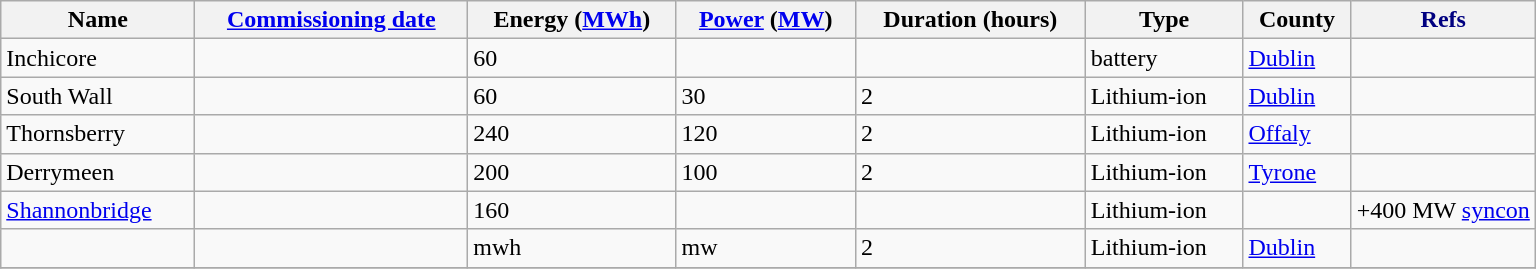<table class="wikitable sortable">
<tr>
<th>Name</th>
<th><a href='#'>Commissioning date</a></th>
<th>Energy (<a href='#'>MWh</a>) </th>
<th><a href='#'>Power</a> (<a href='#'>MW</a>)</th>
<th>Duration (hours) </th>
<th>Type</th>
<th>County<br></th>
<th style="background: #f2f2f2; color: #000080" height="17" width="12%" class="unsortable">Refs</th>
</tr>
<tr>
<td>Inchicore</td>
<td></td>
<td>60</td>
<td></td>
<td></td>
<td>battery</td>
<td><a href='#'>Dublin</a></td>
<td></td>
</tr>
<tr>
<td>South Wall</td>
<td></td>
<td>60</td>
<td>30</td>
<td>2</td>
<td>Lithium-ion</td>
<td><a href='#'>Dublin</a></td>
<td></td>
</tr>
<tr>
<td>Thornsberry</td>
<td></td>
<td>240</td>
<td>120</td>
<td>2</td>
<td>Lithium-ion</td>
<td><a href='#'>Offaly</a></td>
<td></td>
</tr>
<tr>
<td>Derrymeen</td>
<td></td>
<td>200</td>
<td>100</td>
<td>2</td>
<td>Lithium-ion</td>
<td><a href='#'>Tyrone</a></td>
<td></td>
</tr>
<tr>
<td><a href='#'>Shannonbridge</a></td>
<td></td>
<td>160</td>
<td></td>
<td></td>
<td>Lithium-ion</td>
<td></td>
<td>+400 MW <a href='#'>syncon</a></td>
</tr>
<tr>
<td></td>
<td></td>
<td>mwh</td>
<td>mw</td>
<td>2</td>
<td>Lithium-ion</td>
<td><a href='#'>Dublin</a></td>
<td></td>
</tr>
<tr>
</tr>
</table>
